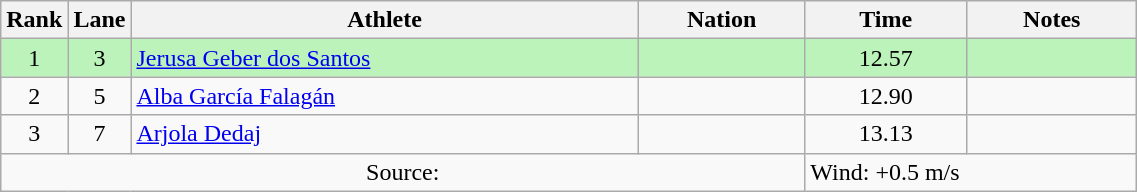<table class="wikitable sortable" style="text-align:center;width: 60%;">
<tr>
<th scope="col" style="width: 10px;">Rank</th>
<th scope="col" style="width: 10px;">Lane</th>
<th scope="col">Athlete</th>
<th scope="col">Nation</th>
<th scope="col">Time</th>
<th scope="col">Notes</th>
</tr>
<tr bgcolor=bbf3bb>
<td>1</td>
<td>3</td>
<td align=left><a href='#'>Jerusa Geber dos Santos</a><br></td>
<td align=left></td>
<td>12.57</td>
<td></td>
</tr>
<tr>
<td>2</td>
<td>5</td>
<td align=left><a href='#'>Alba García Falagán</a><br></td>
<td align=left></td>
<td>12.90</td>
<td></td>
</tr>
<tr>
<td>3</td>
<td>7</td>
<td align=left><a href='#'>Arjola Dedaj</a><br></td>
<td align=left></td>
<td>13.13</td>
<td></td>
</tr>
<tr class="sortbottom">
<td colspan="4">Source:</td>
<td colspan="2" style="text-align:left;">Wind: +0.5 m/s</td>
</tr>
</table>
